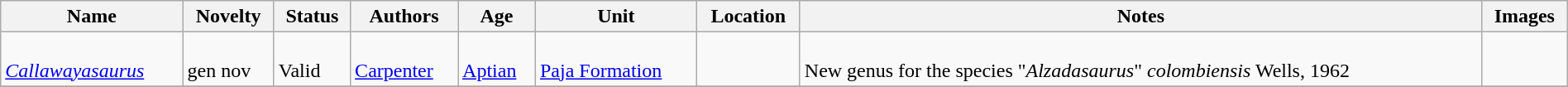<table class="wikitable sortable" align="center" width="100%">
<tr>
<th>Name</th>
<th>Novelty</th>
<th>Status</th>
<th>Authors</th>
<th>Age</th>
<th>Unit</th>
<th>Location</th>
<th>Notes</th>
<th>Images</th>
</tr>
<tr>
<td><br><em><a href='#'>Callawayasaurus</a></em></td>
<td><br>gen nov</td>
<td><br>Valid</td>
<td><br><a href='#'>Carpenter</a></td>
<td><br><a href='#'>Aptian</a></td>
<td><br><a href='#'>Paja Formation</a></td>
<td><br></td>
<td><br>New genus for the species "<em>Alzadasaurus</em>" <em>colombiensis</em> Wells, 1962</td>
<td></td>
</tr>
<tr>
</tr>
</table>
